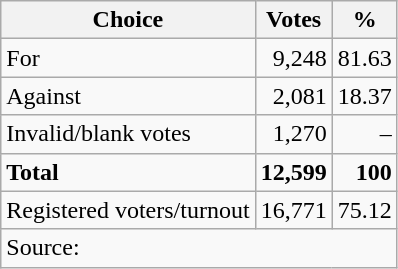<table class=wikitable style=text-align:right>
<tr>
<th>Choice</th>
<th>Votes</th>
<th>%</th>
</tr>
<tr>
<td align=left>For</td>
<td>9,248</td>
<td>81.63</td>
</tr>
<tr>
<td align=left>Against</td>
<td>2,081</td>
<td>18.37</td>
</tr>
<tr>
<td align=left>Invalid/blank votes</td>
<td>1,270</td>
<td>–</td>
</tr>
<tr>
<td align=left><strong>Total</strong></td>
<td><strong>12,599</strong></td>
<td><strong>100</strong></td>
</tr>
<tr>
<td align=left>Registered voters/turnout</td>
<td>16,771</td>
<td>75.12</td>
</tr>
<tr>
<td align=left colspan=3>Source: </td>
</tr>
</table>
